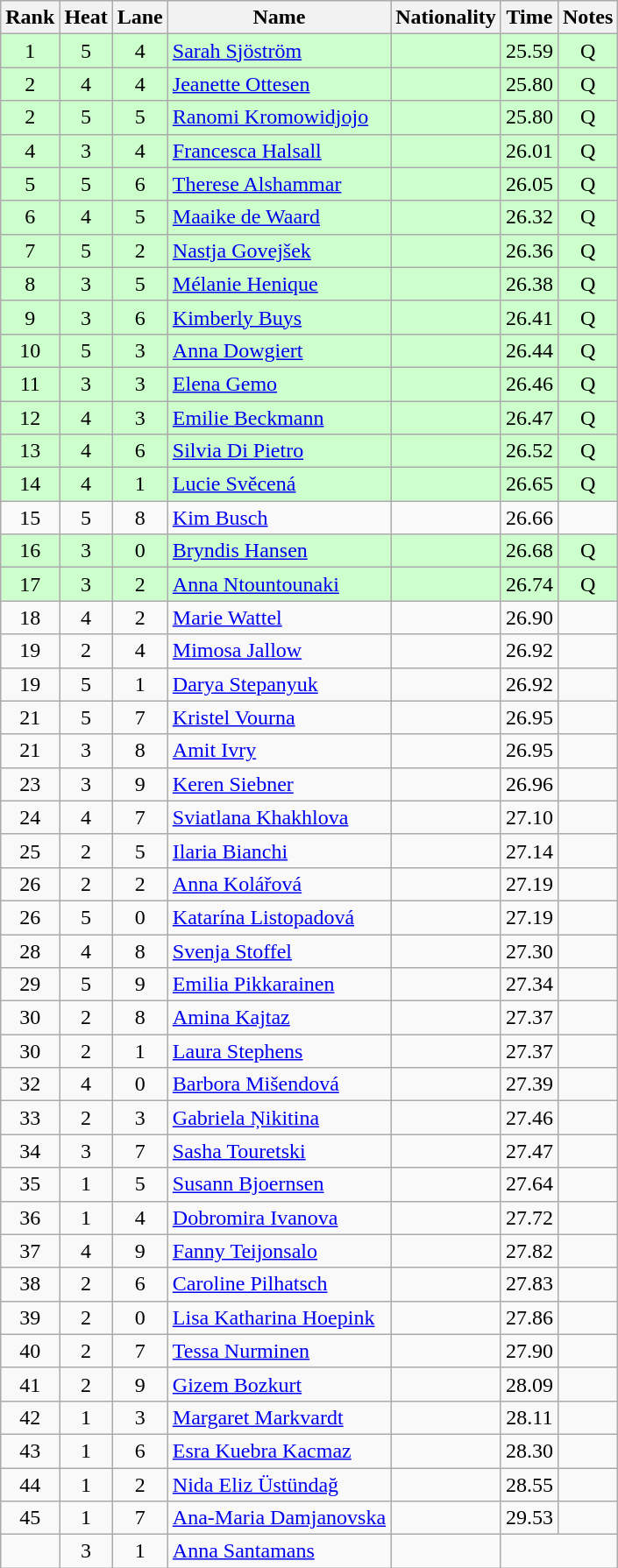<table class="wikitable sortable" style="text-align:center">
<tr>
<th>Rank</th>
<th>Heat</th>
<th>Lane</th>
<th>Name</th>
<th>Nationality</th>
<th>Time</th>
<th>Notes</th>
</tr>
<tr bgcolor=ccffcc>
<td>1</td>
<td>5</td>
<td>4</td>
<td align=left><a href='#'>Sarah Sjöström</a></td>
<td align=left></td>
<td>25.59</td>
<td>Q</td>
</tr>
<tr bgcolor=ccffcc>
<td>2</td>
<td>4</td>
<td>4</td>
<td align=left><a href='#'>Jeanette Ottesen</a></td>
<td align=left></td>
<td>25.80</td>
<td>Q</td>
</tr>
<tr bgcolor=ccffcc>
<td>2</td>
<td>5</td>
<td>5</td>
<td align=left><a href='#'>Ranomi Kromowidjojo</a></td>
<td align=left></td>
<td>25.80</td>
<td>Q</td>
</tr>
<tr bgcolor=ccffcc>
<td>4</td>
<td>3</td>
<td>4</td>
<td align=left><a href='#'>Francesca Halsall</a></td>
<td align=left></td>
<td>26.01</td>
<td>Q</td>
</tr>
<tr bgcolor=ccffcc>
<td>5</td>
<td>5</td>
<td>6</td>
<td align=left><a href='#'>Therese Alshammar</a></td>
<td align=left></td>
<td>26.05</td>
<td>Q</td>
</tr>
<tr bgcolor=ccffcc>
<td>6</td>
<td>4</td>
<td>5</td>
<td align=left><a href='#'>Maaike de Waard</a></td>
<td align=left></td>
<td>26.32</td>
<td>Q</td>
</tr>
<tr bgcolor=ccffcc>
<td>7</td>
<td>5</td>
<td>2</td>
<td align=left><a href='#'>Nastja Govejšek</a></td>
<td align=left></td>
<td>26.36</td>
<td>Q</td>
</tr>
<tr bgcolor=ccffcc>
<td>8</td>
<td>3</td>
<td>5</td>
<td align=left><a href='#'>Mélanie Henique</a></td>
<td align=left></td>
<td>26.38</td>
<td>Q</td>
</tr>
<tr bgcolor=ccffcc>
<td>9</td>
<td>3</td>
<td>6</td>
<td align=left><a href='#'>Kimberly Buys</a></td>
<td align=left></td>
<td>26.41</td>
<td>Q</td>
</tr>
<tr bgcolor=ccffcc>
<td>10</td>
<td>5</td>
<td>3</td>
<td align=left><a href='#'>Anna Dowgiert</a></td>
<td align=left></td>
<td>26.44</td>
<td>Q</td>
</tr>
<tr bgcolor=ccffcc>
<td>11</td>
<td>3</td>
<td>3</td>
<td align=left><a href='#'>Elena Gemo</a></td>
<td align=left></td>
<td>26.46</td>
<td>Q</td>
</tr>
<tr bgcolor=ccffcc>
<td>12</td>
<td>4</td>
<td>3</td>
<td align=left><a href='#'>Emilie Beckmann</a></td>
<td align=left></td>
<td>26.47</td>
<td>Q</td>
</tr>
<tr bgcolor=ccffcc>
<td>13</td>
<td>4</td>
<td>6</td>
<td align=left><a href='#'>Silvia Di Pietro</a></td>
<td align=left></td>
<td>26.52</td>
<td>Q</td>
</tr>
<tr bgcolor=ccffcc>
<td>14</td>
<td>4</td>
<td>1</td>
<td align=left><a href='#'>Lucie Svěcená</a></td>
<td align=left></td>
<td>26.65</td>
<td>Q</td>
</tr>
<tr>
<td>15</td>
<td>5</td>
<td>8</td>
<td align=left><a href='#'>Kim Busch</a></td>
<td align=left></td>
<td>26.66</td>
<td></td>
</tr>
<tr bgcolor=ccffcc>
<td>16</td>
<td>3</td>
<td>0</td>
<td align=left><a href='#'>Bryndis Hansen</a></td>
<td align=left></td>
<td>26.68</td>
<td>Q</td>
</tr>
<tr bgcolor=ccffcc>
<td>17</td>
<td>3</td>
<td>2</td>
<td align=left><a href='#'>Anna Ntountounaki</a></td>
<td align=left></td>
<td>26.74</td>
<td>Q</td>
</tr>
<tr>
<td>18</td>
<td>4</td>
<td>2</td>
<td align=left><a href='#'>Marie Wattel</a></td>
<td align=left></td>
<td>26.90</td>
<td></td>
</tr>
<tr>
<td>19</td>
<td>2</td>
<td>4</td>
<td align=left><a href='#'>Mimosa Jallow</a></td>
<td align=left></td>
<td>26.92</td>
<td></td>
</tr>
<tr>
<td>19</td>
<td>5</td>
<td>1</td>
<td align=left><a href='#'>Darya Stepanyuk</a></td>
<td align=left></td>
<td>26.92</td>
<td></td>
</tr>
<tr>
<td>21</td>
<td>5</td>
<td>7</td>
<td align=left><a href='#'>Kristel Vourna</a></td>
<td align=left></td>
<td>26.95</td>
<td></td>
</tr>
<tr>
<td>21</td>
<td>3</td>
<td>8</td>
<td align=left><a href='#'>Amit Ivry</a></td>
<td align=left></td>
<td>26.95</td>
<td></td>
</tr>
<tr>
<td>23</td>
<td>3</td>
<td>9</td>
<td align=left><a href='#'>Keren Siebner</a></td>
<td align=left></td>
<td>26.96</td>
<td></td>
</tr>
<tr>
<td>24</td>
<td>4</td>
<td>7</td>
<td align=left><a href='#'>Sviatlana Khakhlova</a></td>
<td align=left></td>
<td>27.10</td>
<td></td>
</tr>
<tr>
<td>25</td>
<td>2</td>
<td>5</td>
<td align=left><a href='#'>Ilaria Bianchi</a></td>
<td align=left></td>
<td>27.14</td>
<td></td>
</tr>
<tr>
<td>26</td>
<td>2</td>
<td>2</td>
<td align=left><a href='#'>Anna Kolářová</a></td>
<td align=left></td>
<td>27.19</td>
<td></td>
</tr>
<tr>
<td>26</td>
<td>5</td>
<td>0</td>
<td align=left><a href='#'>Katarína Listopadová</a></td>
<td align=left></td>
<td>27.19</td>
<td></td>
</tr>
<tr>
<td>28</td>
<td>4</td>
<td>8</td>
<td align=left><a href='#'>Svenja Stoffel</a></td>
<td align=left></td>
<td>27.30</td>
<td></td>
</tr>
<tr>
<td>29</td>
<td>5</td>
<td>9</td>
<td align=left><a href='#'>Emilia Pikkarainen</a></td>
<td align=left></td>
<td>27.34</td>
<td></td>
</tr>
<tr>
<td>30</td>
<td>2</td>
<td>8</td>
<td align=left><a href='#'>Amina Kajtaz</a></td>
<td align=left></td>
<td>27.37</td>
<td></td>
</tr>
<tr>
<td>30</td>
<td>2</td>
<td>1</td>
<td align=left><a href='#'>Laura Stephens</a></td>
<td align=left></td>
<td>27.37</td>
<td></td>
</tr>
<tr>
<td>32</td>
<td>4</td>
<td>0</td>
<td align=left><a href='#'>Barbora Mišendová</a></td>
<td align=left></td>
<td>27.39</td>
<td></td>
</tr>
<tr>
<td>33</td>
<td>2</td>
<td>3</td>
<td align=left><a href='#'>Gabriela Ņikitina</a></td>
<td align=left></td>
<td>27.46</td>
<td></td>
</tr>
<tr>
<td>34</td>
<td>3</td>
<td>7</td>
<td align=left><a href='#'>Sasha Touretski</a></td>
<td align=left></td>
<td>27.47</td>
<td></td>
</tr>
<tr>
<td>35</td>
<td>1</td>
<td>5</td>
<td align=left><a href='#'>Susann Bjoernsen</a></td>
<td align=left></td>
<td>27.64</td>
<td></td>
</tr>
<tr>
<td>36</td>
<td>1</td>
<td>4</td>
<td align=left><a href='#'>Dobromira Ivanova</a></td>
<td align=left></td>
<td>27.72</td>
<td></td>
</tr>
<tr>
<td>37</td>
<td>4</td>
<td>9</td>
<td align=left><a href='#'>Fanny Teijonsalo</a></td>
<td align=left></td>
<td>27.82</td>
<td></td>
</tr>
<tr>
<td>38</td>
<td>2</td>
<td>6</td>
<td align=left><a href='#'>Caroline Pilhatsch</a></td>
<td align=left></td>
<td>27.83</td>
<td></td>
</tr>
<tr>
<td>39</td>
<td>2</td>
<td>0</td>
<td align=left><a href='#'>Lisa Katharina Hoepink</a></td>
<td align=left></td>
<td>27.86</td>
<td></td>
</tr>
<tr>
<td>40</td>
<td>2</td>
<td>7</td>
<td align=left><a href='#'>Tessa Nurminen</a></td>
<td align=left></td>
<td>27.90</td>
<td></td>
</tr>
<tr>
<td>41</td>
<td>2</td>
<td>9</td>
<td align=left><a href='#'>Gizem Bozkurt</a></td>
<td align=left></td>
<td>28.09</td>
<td></td>
</tr>
<tr>
<td>42</td>
<td>1</td>
<td>3</td>
<td align=left><a href='#'>Margaret Markvardt</a></td>
<td align=left></td>
<td>28.11</td>
<td></td>
</tr>
<tr>
<td>43</td>
<td>1</td>
<td>6</td>
<td align=left><a href='#'>Esra Kuebra Kacmaz</a></td>
<td align=left></td>
<td>28.30</td>
<td></td>
</tr>
<tr>
<td>44</td>
<td>1</td>
<td>2</td>
<td align=left><a href='#'>Nida Eliz Üstündağ</a></td>
<td align=left></td>
<td>28.55</td>
<td></td>
</tr>
<tr>
<td>45</td>
<td>1</td>
<td>7</td>
<td align=left><a href='#'>Ana-Maria Damjanovska</a></td>
<td align=left></td>
<td>29.53</td>
<td></td>
</tr>
<tr>
<td></td>
<td>3</td>
<td>1</td>
<td align=left><a href='#'>Anna Santamans</a></td>
<td align=left></td>
<td colspan=2></td>
</tr>
</table>
